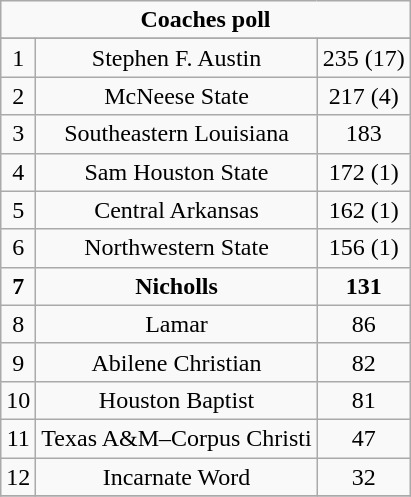<table class="wikitable">
<tr align="center">
<td align="center" Colspan="3"><strong>Coaches poll</strong></td>
</tr>
<tr align="center">
</tr>
<tr align="center">
<td>1</td>
<td>Stephen F. Austin</td>
<td>235 (17)</td>
</tr>
<tr align="center">
<td>2</td>
<td>McNeese State</td>
<td>217 (4)</td>
</tr>
<tr align="center">
<td>3</td>
<td>Southeastern Louisiana</td>
<td>183</td>
</tr>
<tr align="center">
<td>4</td>
<td>Sam Houston State</td>
<td>172 (1)</td>
</tr>
<tr align="center">
<td>5</td>
<td>Central Arkansas</td>
<td>162 (1)</td>
</tr>
<tr align="center">
<td>6</td>
<td>Northwestern State</td>
<td>156 (1)</td>
</tr>
<tr align="center">
<td><strong>7</strong></td>
<td><strong>Nicholls</strong></td>
<td><strong>131</strong></td>
</tr>
<tr align="center">
<td>8</td>
<td>Lamar</td>
<td>86</td>
</tr>
<tr align="center">
<td>9</td>
<td>Abilene Christian</td>
<td>82</td>
</tr>
<tr align="center">
<td>10</td>
<td>Houston Baptist</td>
<td>81</td>
</tr>
<tr align="center">
<td>11</td>
<td>Texas A&M–Corpus Christi</td>
<td>47</td>
</tr>
<tr align="center">
<td>12</td>
<td>Incarnate Word</td>
<td>32</td>
</tr>
<tr align="center">
</tr>
</table>
